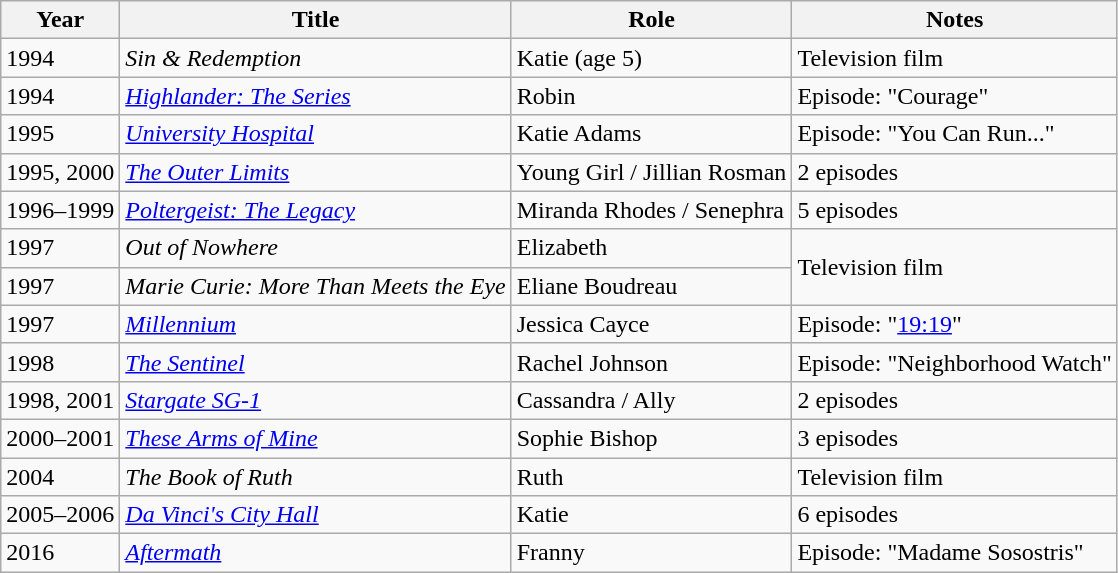<table class="wikitable sortable">
<tr>
<th>Year</th>
<th>Title</th>
<th>Role</th>
<th class="unsortable">Notes</th>
</tr>
<tr>
<td>1994</td>
<td><em>Sin & Redemption</em></td>
<td>Katie (age 5)</td>
<td>Television film</td>
</tr>
<tr>
<td>1994</td>
<td><em><a href='#'>Highlander: The Series</a></em></td>
<td>Robin</td>
<td>Episode: "Courage"</td>
</tr>
<tr>
<td>1995</td>
<td><a href='#'><em>University Hospital</em></a></td>
<td>Katie Adams</td>
<td>Episode: "You Can Run..."</td>
</tr>
<tr>
<td>1995, 2000</td>
<td data-sort-value="Outer Limits, The"><a href='#'><em>The Outer Limits</em></a></td>
<td>Young Girl / Jillian Rosman</td>
<td>2 episodes</td>
</tr>
<tr>
<td>1996–1999</td>
<td><em><a href='#'>Poltergeist: The Legacy</a></em></td>
<td>Miranda Rhodes / Senephra</td>
<td>5 episodes</td>
</tr>
<tr>
<td>1997</td>
<td><em>Out of Nowhere</em></td>
<td>Elizabeth</td>
<td rowspan="2">Television film</td>
</tr>
<tr>
<td>1997</td>
<td><em>Marie Curie: More Than Meets the Eye</em></td>
<td>Eliane Boudreau</td>
</tr>
<tr>
<td>1997</td>
<td><a href='#'><em>Millennium</em></a></td>
<td>Jessica Cayce</td>
<td>Episode: "<a href='#'>19:19</a>"</td>
</tr>
<tr>
<td>1998</td>
<td data-sort-value="Sentinel, The"><a href='#'><em>The Sentinel</em></a></td>
<td>Rachel Johnson</td>
<td>Episode: "Neighborhood Watch"</td>
</tr>
<tr>
<td>1998, 2001</td>
<td><em><a href='#'>Stargate SG-1</a></em></td>
<td>Cassandra / Ally</td>
<td>2 episodes</td>
</tr>
<tr>
<td>2000–2001</td>
<td><a href='#'><em>These Arms of Mine</em></a></td>
<td>Sophie Bishop</td>
<td>3 episodes</td>
</tr>
<tr>
<td>2004</td>
<td data-sort-value="Book of Ruth, The"><em>The Book of Ruth</em></td>
<td>Ruth</td>
<td>Television film</td>
</tr>
<tr>
<td>2005–2006</td>
<td><em><a href='#'>Da Vinci's City Hall</a></em></td>
<td>Katie</td>
<td>6 episodes</td>
</tr>
<tr>
<td>2016</td>
<td><a href='#'><em>Aftermath</em></a></td>
<td>Franny</td>
<td>Episode: "Madame Sosostris"</td>
</tr>
</table>
